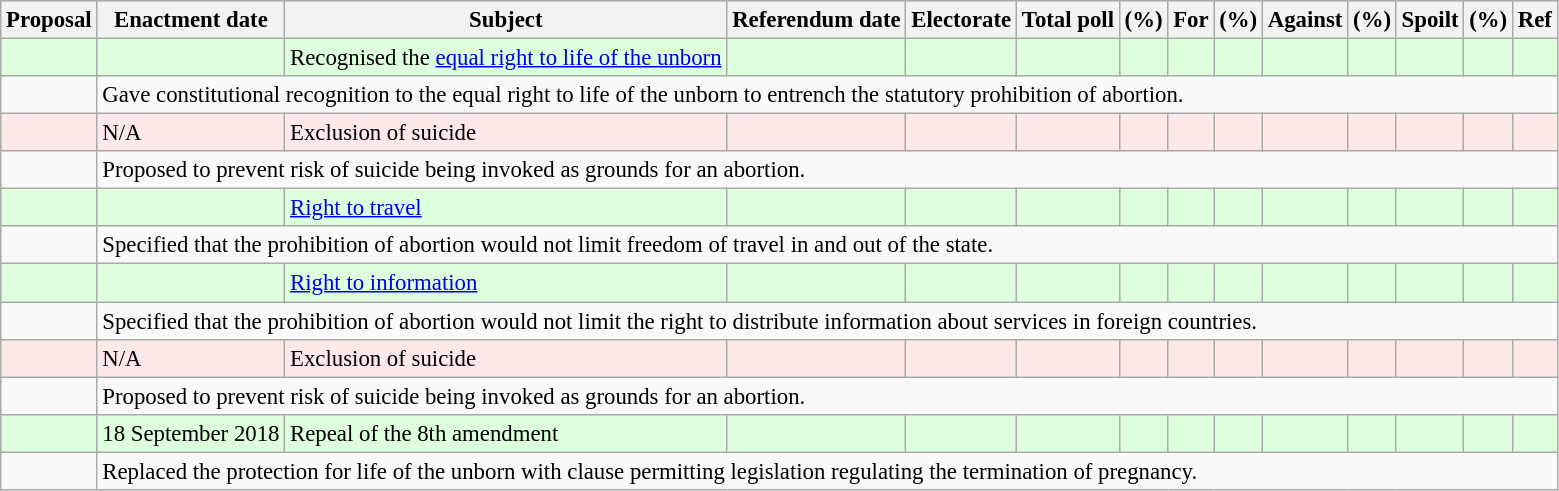<table class="wikitable sortable" style="margin: 1em 1em 1em 0; font-size: 95%;">
<tr style="background-color:#E9E9E9;">
<th>Proposal</th>
<th>Enactment date</th>
<th>Subject</th>
<th>Referendum date</th>
<th>Electorate</th>
<th>Total poll</th>
<th>(%)</th>
<th>For</th>
<th>(%)</th>
<th>Against</th>
<th>(%)</th>
<th>Spoilt</th>
<th>(%)</th>
<th>Ref</th>
</tr>
<tr style="background-color:#DDFFDD;">
<td></td>
<td></td>
<td>Recognised the <a href='#'>equal right to life of the unborn</a></td>
<td></td>
<td></td>
<td></td>
<td></td>
<td></td>
<td><strong></strong></td>
<td></td>
<td></td>
<td></td>
<td></td>
<td></td>
</tr>
<tr class="expand-child">
<td></td>
<td colspan="13">Gave constitutional recognition to the equal right to life of the unborn to entrench the statutory prohibition of abortion.</td>
</tr>
<tr style="background-color:#FFE8E8;">
<td></td>
<td> N/A</td>
<td>Exclusion of suicide</td>
<td></td>
<td></td>
<td></td>
<td></td>
<td></td>
<td></td>
<td></td>
<td><strong></strong></td>
<td></td>
<td></td>
<td></td>
</tr>
<tr class="expand-child">
<td></td>
<td colspan="13">Proposed to prevent risk of suicide being invoked as grounds for an abortion.</td>
</tr>
<tr style="background-color:#DDFFDD;">
<td></td>
<td></td>
<td><a href='#'>Right to travel</a></td>
<td></td>
<td></td>
<td></td>
<td></td>
<td></td>
<td><strong></strong></td>
<td></td>
<td></td>
<td></td>
<td></td>
<td></td>
</tr>
<tr class="expand-child">
<td></td>
<td colspan="13">Specified that the prohibition of abortion would not limit freedom of travel in and out of the state.</td>
</tr>
<tr style="background-color:#DDFFDD;">
<td></td>
<td></td>
<td><a href='#'>Right to information</a></td>
<td></td>
<td></td>
<td></td>
<td></td>
<td></td>
<td><strong></strong></td>
<td></td>
<td></td>
<td></td>
<td></td>
<td></td>
</tr>
<tr class="expand-child">
<td></td>
<td colspan="13">Specified that the prohibition of abortion would not limit the right to distribute information about services in foreign countries.</td>
</tr>
<tr style="background-color:#FFE8E8;">
<td></td>
<td> N/A</td>
<td>Exclusion of suicide</td>
<td></td>
<td></td>
<td></td>
<td></td>
<td></td>
<td></td>
<td></td>
<td><strong></strong></td>
<td></td>
<td></td>
<td></td>
</tr>
<tr class="expand-child">
<td></td>
<td colspan="13">Proposed to prevent risk of suicide being invoked as grounds for an abortion.</td>
</tr>
<tr style="background-color:#ddffdd;">
<td></td>
<td> 18 September 2018</td>
<td>Repeal of the 8th amendment</td>
<td></td>
<td></td>
<td></td>
<td></td>
<td></td>
<td><strong></strong></td>
<td></td>
<td></td>
<td></td>
<td></td>
<td></td>
</tr>
<tr class="expand-child">
<td></td>
<td colspan="13">Replaced the protection for life of the unborn with clause permitting legislation regulating the termination of pregnancy.</td>
</tr>
</table>
